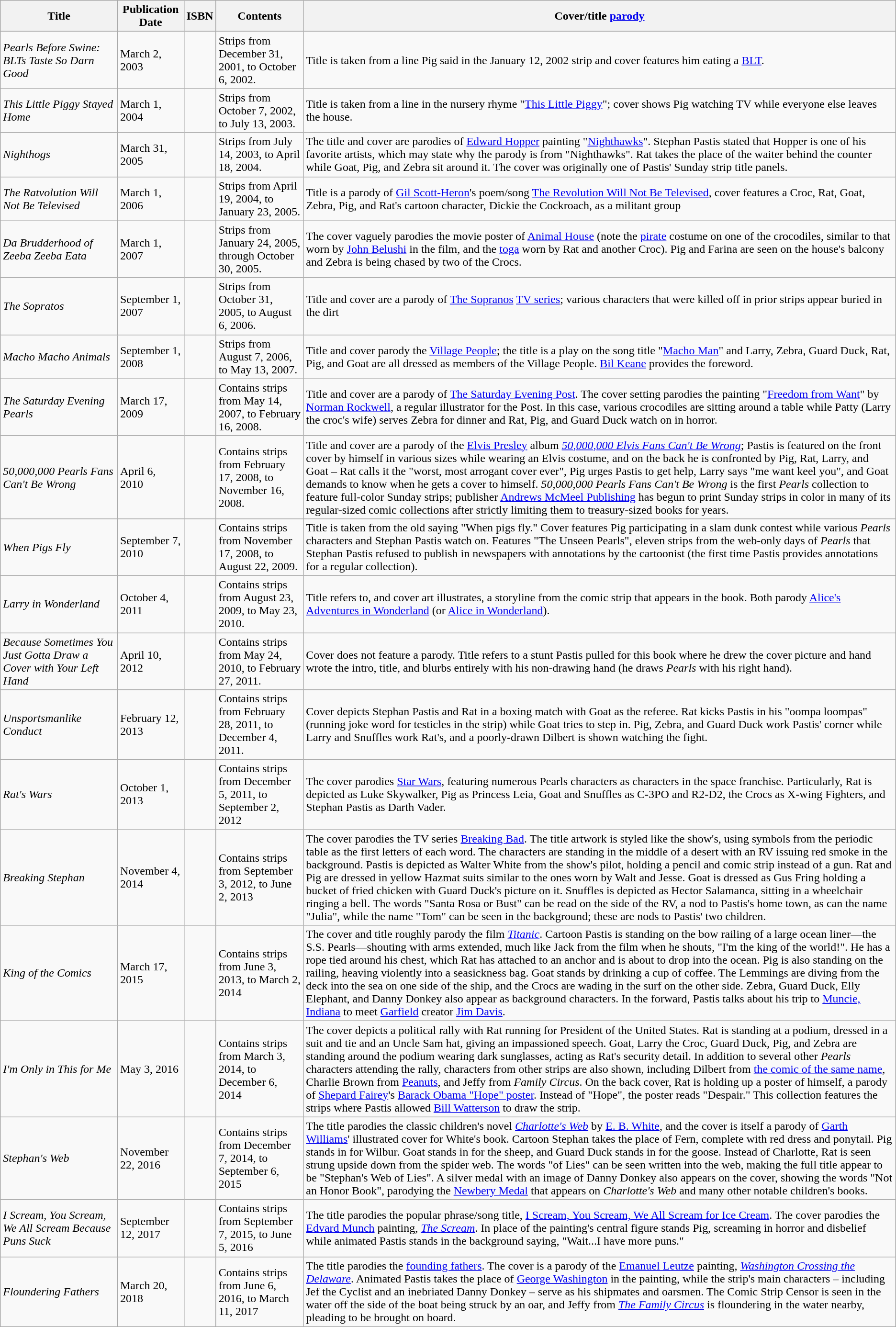<table class="wikitable">
<tr>
<th>Title</th>
<th>Publication Date</th>
<th>ISBN</th>
<th>Contents</th>
<th>Cover/title <a href='#'>parody</a></th>
</tr>
<tr stu>
<td><em>Pearls Before Swine: BLTs Taste So Darn Good</em></td>
<td>March 2, 2003</td>
<td></td>
<td>Strips from December 31, 2001, to October 6, 2002.</td>
<td>Title is taken from a line Pig said in the January 12, 2002 strip and cover features him eating a <a href='#'>BLT</a>.</td>
</tr>
<tr>
<td><em>This Little Piggy Stayed Home</em></td>
<td>March 1, 2004</td>
<td></td>
<td>Strips from October 7, 2002, to July 13, 2003.</td>
<td>Title is taken from a line in the nursery rhyme "<a href='#'>This Little Piggy</a>"; cover shows Pig watching TV while everyone else leaves the house.</td>
</tr>
<tr>
<td><em>Nighthogs</em></td>
<td>March 31, 2005</td>
<td></td>
<td>Strips from July 14, 2003, to April 18, 2004.</td>
<td>The title and cover are parodies of <a href='#'>Edward Hopper</a> painting "<a href='#'>Nighthawks</a>". Stephan Pastis stated that Hopper is one of his favorite artists, which may state why the parody is from "Nighthawks". Rat takes the place of the waiter behind the counter while Goat, Pig, and Zebra sit around it. The cover was originally one of Pastis' Sunday strip title panels.</td>
</tr>
<tr>
<td><em>The Ratvolution Will Not Be Televised</em></td>
<td>March 1, 2006</td>
<td></td>
<td>Strips from April 19, 2004, to January 23, 2005.</td>
<td>Title is a parody of <a href='#'>Gil Scott-Heron</a>'s poem/song <a href='#'>The Revolution Will Not Be Televised</a>, cover features a Croc, Rat, Goat, Zebra, Pig, and Rat's cartoon character, Dickie the Cockroach, as a militant group</td>
</tr>
<tr>
<td><em>Da Brudderhood of Zeeba Zeeba Eata</em></td>
<td>March 1, 2007</td>
<td></td>
<td>Strips from January 24, 2005, through October 30, 2005.</td>
<td>The cover vaguely parodies the movie poster of <a href='#'>Animal House</a> (note the <a href='#'>pirate</a> costume on one of the crocodiles, similar to that worn by <a href='#'>John Belushi</a> in the film, and the <a href='#'>toga</a> worn by Rat and another Croc). Pig and Farina are seen on the house's balcony and Zebra is being chased by two of the Crocs.</td>
</tr>
<tr>
<td><em>The Sopratos</em></td>
<td>September 1, 2007</td>
<td></td>
<td>Strips from October 31, 2005, to August 6, 2006.</td>
<td>Title and cover are a parody of <a href='#'>The Sopranos</a> <a href='#'>TV series</a>; various characters that were killed off in prior strips appear buried in the dirt</td>
</tr>
<tr>
<td><em>Macho Macho Animals</em></td>
<td>September 1, 2008</td>
<td></td>
<td>Strips from August 7, 2006, to May 13, 2007.</td>
<td>Title and cover parody the <a href='#'>Village People</a>; the title is a play on the song title "<a href='#'>Macho Man</a>" and Larry, Zebra, Guard Duck, Rat, Pig, and Goat are all dressed as members of the Village People. <a href='#'>Bil Keane</a> provides the foreword.</td>
</tr>
<tr>
<td><em>The Saturday Evening Pearls</em></td>
<td>March 17, 2009</td>
<td></td>
<td>Contains strips from May 14, 2007, to February 16, 2008.</td>
<td>Title and cover are a parody of <a href='#'>The Saturday Evening Post</a>. The cover setting parodies the painting "<a href='#'>Freedom from Want</a>" by <a href='#'>Norman Rockwell</a>, a regular illustrator for the Post. In this case, various crocodiles are sitting around a table while Patty (Larry the croc's wife) serves Zebra for dinner and Rat, Pig, and Guard Duck watch on in horror.</td>
</tr>
<tr>
<td><em>50,000,000 Pearls Fans Can't Be Wrong</em></td>
<td>April 6, 2010</td>
<td></td>
<td>Contains strips from February 17, 2008, to November 16, 2008.</td>
<td>Title and cover are a parody of the <a href='#'>Elvis Presley</a> album <em><a href='#'>50,000,000 Elvis Fans Can't Be Wrong</a></em>; Pastis is featured on the front cover by himself in various sizes while wearing an Elvis costume, and on the back he is confronted by Pig, Rat, Larry, and Goat – Rat calls it the "worst, most arrogant cover ever", Pig urges Pastis to get help, Larry says "me want keel you", and Goat demands to know when he gets a cover to himself. <em>50,000,000 Pearls Fans Can't Be Wrong</em> is the first <em>Pearls</em> collection to feature full-color Sunday strips; publisher <a href='#'>Andrews McMeel Publishing</a> has begun to print Sunday strips in color in many of its regular-sized comic collections after strictly limiting them to treasury-sized books for years.</td>
</tr>
<tr>
<td><em>When Pigs Fly</em></td>
<td>September 7, 2010</td>
<td></td>
<td>Contains strips from November 17, 2008, to August 22, 2009.</td>
<td>Title is taken from the old saying "When pigs fly." Cover features Pig participating in a slam dunk contest while various <em>Pearls</em> characters and Stephan Pastis watch on. Features "The Unseen Pearls", eleven strips from the web-only days of <em>Pearls</em> that Stephan Pastis refused to publish in newspapers with annotations by the cartoonist (the first time Pastis provides annotations for a regular collection).</td>
</tr>
<tr>
<td><em>Larry in Wonderland</em></td>
<td>October 4, 2011</td>
<td></td>
<td>Contains strips from August 23, 2009, to May 23, 2010.</td>
<td>Title refers to, and cover art illustrates, a storyline from the comic strip that appears in the book. Both parody <a href='#'>Alice's Adventures in Wonderland</a> (or <a href='#'>Alice in Wonderland</a>).</td>
</tr>
<tr>
<td><em>Because Sometimes You Just Gotta Draw a Cover with Your Left Hand</em></td>
<td>April 10, 2012</td>
<td></td>
<td>Contains strips from May 24, 2010, to February 27, 2011.</td>
<td>Cover does not feature a parody. Title refers to a stunt Pastis pulled for this book where he drew the cover picture and hand wrote the intro, title, and blurbs entirely with his non-drawing hand (he draws <em>Pearls</em> with his right hand).</td>
</tr>
<tr>
<td><em>Unsportsmanlike Conduct</em></td>
<td>February 12, 2013</td>
<td></td>
<td>Contains strips from February 28, 2011, to December 4, 2011.</td>
<td>Cover depicts Stephan Pastis and Rat in a boxing match with Goat as the referee. Rat kicks Pastis in his "oompa loompas" (running joke word for testicles in the strip) while Goat tries to step in. Pig, Zebra, and Guard Duck work Pastis' corner while Larry and Snuffles work Rat's, and a poorly-drawn Dilbert is shown watching the fight.</td>
</tr>
<tr>
<td><em>Rat's Wars</em></td>
<td>October 1, 2013</td>
<td></td>
<td>Contains strips from December 5, 2011, to September 2, 2012</td>
<td>The cover parodies <a href='#'>Star Wars</a>, featuring numerous Pearls characters as characters in the space franchise. Particularly, Rat is depicted as Luke Skywalker, Pig as Princess Leia, Goat and Snuffles as C-3PO and R2-D2, the Crocs as X-wing Fighters, and Stephan Pastis as Darth Vader.</td>
</tr>
<tr>
<td><em>Breaking Stephan</em></td>
<td>November 4, 2014</td>
<td></td>
<td>Contains strips from September 3, 2012, to June 2, 2013</td>
<td>The cover parodies the TV series <a href='#'>Breaking Bad</a>.  The title artwork is styled like the show's, using symbols from the periodic table as the first letters of each word.  The characters are standing in the middle of a desert with an RV issuing red smoke in the background.  Pastis is depicted as Walter White from the show's pilot, holding a pencil and comic strip instead of a gun.  Rat and Pig are dressed in yellow Hazmat suits similar to the ones worn by Walt and Jesse.  Goat is dressed as Gus Fring holding a bucket of fried chicken with Guard Duck's picture on it.  Snuffles is depicted as Hector Salamanca, sitting in a wheelchair ringing a bell.  The words "Santa Rosa or Bust" can be read on the side of the RV, a nod to Pastis's home town, as can the name "Julia", while the name "Tom" can be seen in the background; these are nods to Pastis' two children.</td>
</tr>
<tr>
<td><em>King of the Comics</em></td>
<td>March 17, 2015</td>
<td></td>
<td>Contains strips from June 3, 2013, to March 2, 2014</td>
<td>The cover and title roughly parody the film <em><a href='#'>Titanic</a></em>. Cartoon Pastis is standing on the bow railing of a large ocean liner—the S.S. Pearls—shouting with arms extended, much like Jack from the film when he shouts, "I'm the king of the world!".  He has a rope tied around his chest, which Rat has attached to an anchor and is about to drop into the ocean.  Pig is also standing on the railing, heaving violently into a seasickness bag.  Goat stands by drinking a cup of coffee.  The Lemmings are diving from the deck into the sea on one side of the ship, and the Crocs are wading in the surf on the other side.  Zebra, Guard Duck, Elly Elephant, and Danny Donkey also appear as background characters.  In the forward, Pastis talks about his trip to <a href='#'>Muncie, Indiana</a> to meet <a href='#'>Garfield</a> creator <a href='#'>Jim Davis</a>.</td>
</tr>
<tr>
<td><em>I'm Only in This for Me</em></td>
<td>May 3, 2016</td>
<td></td>
<td>Contains strips from March 3, 2014, to December 6, 2014</td>
<td>The cover depicts a political rally with Rat running for President of the United States.  Rat is standing at a podium, dressed in a suit and tie and an Uncle Sam hat, giving an impassioned speech.  Goat, Larry the Croc, Guard Duck, Pig, and Zebra are standing around the podium wearing dark sunglasses, acting as Rat's security detail.  In addition to several other <em>Pearls</em> characters attending the rally, characters from other strips are also shown, including Dilbert from <a href='#'>the comic of the same name</a>, Charlie Brown from <a href='#'>Peanuts</a>, and Jeffy from <em>Family Circus</em>.  On the back cover, Rat is holding up a poster of himself, a parody of <a href='#'>Shepard Fairey</a>'s <a href='#'>Barack Obama "Hope" poster</a>.  Instead of "Hope", the poster reads "Despair." This collection features the strips where Pastis allowed <a href='#'>Bill Watterson</a> to draw the strip.</td>
</tr>
<tr>
<td><em>Stephan's Web</em></td>
<td>November 22, 2016</td>
<td></td>
<td>Contains strips from December 7, 2014, to September 6, 2015</td>
<td>The title parodies the classic children's novel <em><a href='#'>Charlotte's Web</a></em> by <a href='#'>E. B. White</a>, and the cover is itself a parody of <a href='#'>Garth Williams</a>' illustrated cover for White's book.  Cartoon Stephan takes the place of Fern, complete with red dress and ponytail.  Pig stands in for Wilbur.  Goat stands in for the sheep, and Guard Duck stands in for the goose.  Instead of Charlotte, Rat is seen strung upside down from the spider web.  The words "of Lies" can be seen written into the web, making the full title appear to be "Stephan's Web of Lies".  A silver medal with an image of Danny Donkey also appears on the cover, showing the words "Not an Honor Book", parodying the <a href='#'>Newbery Medal</a> that appears on <em>Charlotte's Web</em> and many other notable children's books.</td>
</tr>
<tr>
<td><em>I Scream, You Scream, We All Scream Because Puns Suck</em></td>
<td>September 12, 2017</td>
<td></td>
<td>Contains strips from September 7, 2015, to June 5, 2016</td>
<td>The title parodies the popular phrase/song title, <a href='#'>I Scream, You Scream, We All Scream for Ice Cream</a>.  The cover parodies the <a href='#'>Edvard Munch</a> painting, <em><a href='#'>The Scream</a></em>.  In place of the painting's central figure stands Pig, screaming in horror and disbelief while animated Pastis stands in the background saying, "Wait...I have more puns."</td>
</tr>
<tr>
<td><em>Floundering Fathers</em></td>
<td>March 20, 2018</td>
<td></td>
<td>Contains strips from June 6, 2016, to March 11, 2017</td>
<td>The title parodies the <a href='#'>founding fathers</a>.  The cover is a parody of the <a href='#'>Emanuel Leutze</a> painting, <em><a href='#'>Washington Crossing the Delaware</a></em>.  Animated Pastis takes the place of <a href='#'>George Washington</a> in the painting, while the strip's main characters – including Jef the Cyclist and an inebriated Danny Donkey – serve as his shipmates and oarsmen.  The Comic Strip Censor is seen in the water off the side of the boat being struck by an oar, and Jeffy from <em><a href='#'>The Family Circus</a></em> is floundering in the water nearby, pleading to be brought on board.</td>
</tr>
</table>
